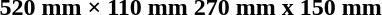<table>
<tr>
<th>520 mm × 110 mm</th>
<th>270 mm x 150 mm</th>
</tr>
<tr>
<td><br></td>
<td><br></td>
</tr>
</table>
